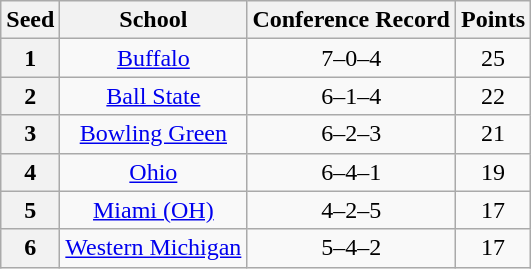<table class="wikitable" style="text-align:center">
<tr>
<th>Seed</th>
<th>School</th>
<th>Conference Record</th>
<th>Points</th>
</tr>
<tr>
<th>1</th>
<td><a href='#'>Buffalo</a></td>
<td>7–0–4</td>
<td>25</td>
</tr>
<tr>
<th>2</th>
<td><a href='#'>Ball State</a></td>
<td>6–1–4</td>
<td>22</td>
</tr>
<tr>
<th>3</th>
<td><a href='#'>Bowling Green</a></td>
<td>6–2–3</td>
<td>21</td>
</tr>
<tr>
<th>4</th>
<td><a href='#'>Ohio</a></td>
<td>6–4–1</td>
<td>19</td>
</tr>
<tr>
<th>5</th>
<td><a href='#'>Miami (OH)</a></td>
<td>4–2–5</td>
<td>17</td>
</tr>
<tr>
<th>6</th>
<td><a href='#'>Western Michigan</a></td>
<td>5–4–2</td>
<td>17</td>
</tr>
</table>
